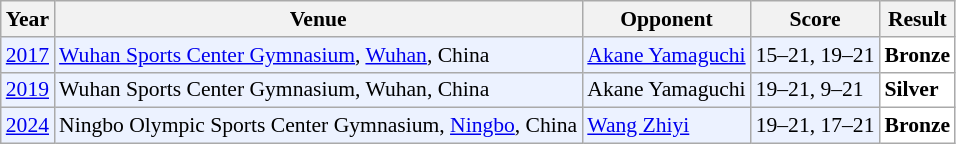<table class="sortable wikitable" style="font-size: 90%;">
<tr>
<th>Year</th>
<th>Venue</th>
<th>Opponent</th>
<th>Score</th>
<th>Result</th>
</tr>
<tr style="background:#ECF2FF">
<td align="center"><a href='#'>2017</a></td>
<td align="left"><a href='#'>Wuhan Sports Center Gymnasium</a>, <a href='#'>Wuhan</a>, China</td>
<td align="left"> <a href='#'>Akane Yamaguchi</a></td>
<td align="left">15–21, 19–21</td>
<td style="text-align:left; background:white"> <strong>Bronze</strong></td>
</tr>
<tr style="background:#ECF2FF">
<td align="center"><a href='#'>2019</a></td>
<td align="left">Wuhan Sports Center Gymnasium, Wuhan, China</td>
<td align="left"> Akane Yamaguchi</td>
<td align="left">19–21, 9–21</td>
<td style="text-align:left; background:white"> <strong>Silver</strong></td>
</tr>
<tr style="background:#ECF2FF">
<td align="center"><a href='#'>2024</a></td>
<td align="left">Ningbo Olympic Sports Center Gymnasium, <a href='#'>Ningbo</a>, China</td>
<td align="left"> <a href='#'>Wang Zhiyi</a></td>
<td align="left">19–21, 17–21</td>
<td style="text-align:left; background:white"> <strong>Bronze</strong></td>
</tr>
</table>
